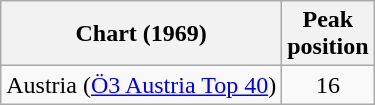<table class="wikitable sortable">
<tr>
<th>Chart (1969)</th>
<th>Peak<br>position</th>
</tr>
<tr>
<td>Austria (<a href='#'>Ö3 Austria Top 40</a>)</td>
<td align="center">16</td>
</tr>
</table>
